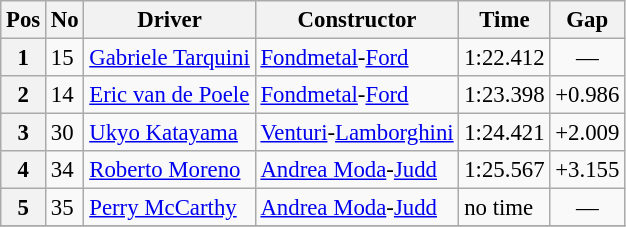<table class="wikitable" style="font-size: 95%;">
<tr>
<th>Pos</th>
<th>No</th>
<th>Driver</th>
<th>Constructor</th>
<th>Time</th>
<th>Gap</th>
</tr>
<tr>
<th>1</th>
<td>15</td>
<td> <a href='#'>Gabriele Tarquini</a></td>
<td><a href='#'>Fondmetal</a>-<a href='#'>Ford</a></td>
<td>1:22.412</td>
<td align="center">—</td>
</tr>
<tr>
<th>2</th>
<td>14</td>
<td> <a href='#'>Eric van de Poele</a></td>
<td><a href='#'>Fondmetal</a>-<a href='#'>Ford</a></td>
<td>1:23.398</td>
<td>+0.986</td>
</tr>
<tr>
<th>3</th>
<td>30</td>
<td> <a href='#'>Ukyo Katayama</a></td>
<td><a href='#'>Venturi</a>-<a href='#'>Lamborghini</a></td>
<td>1:24.421</td>
<td>+2.009</td>
</tr>
<tr>
<th>4</th>
<td>34</td>
<td> <a href='#'>Roberto Moreno</a></td>
<td><a href='#'>Andrea Moda</a>-<a href='#'>Judd</a></td>
<td>1:25.567</td>
<td>+3.155</td>
</tr>
<tr>
<th>5</th>
<td>35</td>
<td> <a href='#'>Perry McCarthy</a></td>
<td><a href='#'>Andrea Moda</a>-<a href='#'>Judd</a></td>
<td>no time</td>
<td align="center">—</td>
</tr>
<tr>
</tr>
</table>
